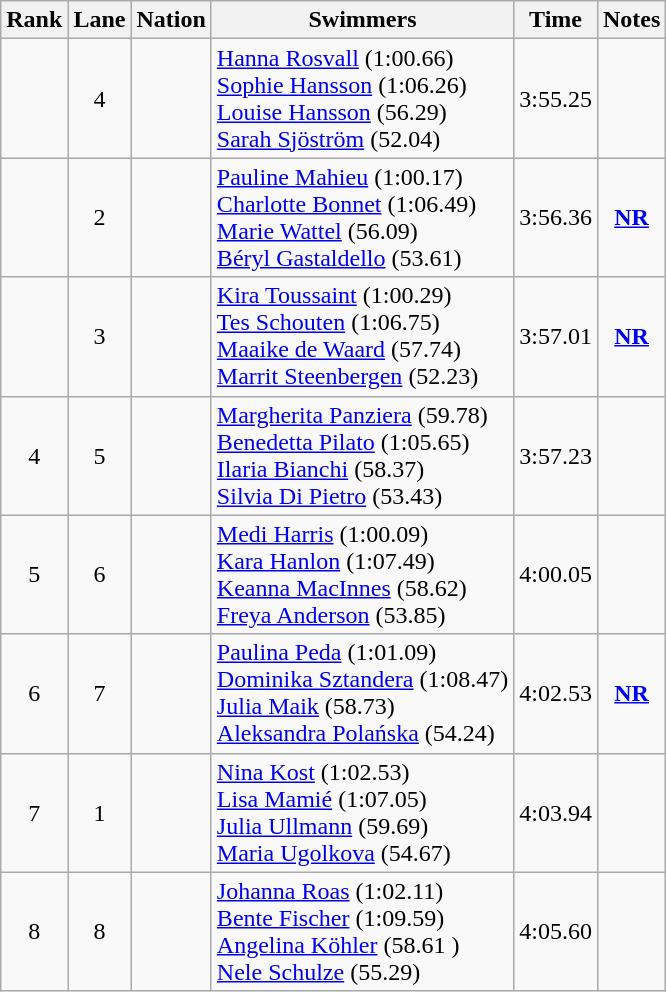<table class="wikitable sortable" style="text-align:center">
<tr>
<th>Rank</th>
<th>Lane</th>
<th>Nation</th>
<th>Swimmers</th>
<th>Time</th>
<th>Notes</th>
</tr>
<tr>
<td></td>
<td>4</td>
<td align=left></td>
<td align=left><a href='#'>Hanna Rosvall</a> (1:00.66)<br><a href='#'>Sophie Hansson</a> (1:06.26)<br><a href='#'>Louise Hansson</a> (56.29)<br><a href='#'>Sarah Sjöström</a> (52.04)</td>
<td>3:55.25</td>
<td></td>
</tr>
<tr>
<td></td>
<td>2</td>
<td align=left></td>
<td align=left><a href='#'>Pauline Mahieu</a> (1:00.17)<br><a href='#'>Charlotte Bonnet</a> (1:06.49)<br><a href='#'>Marie Wattel</a> (56.09)<br><a href='#'>Béryl Gastaldello</a> (53.61)</td>
<td>3:56.36</td>
<td><strong><a href='#'>NR</a></strong></td>
</tr>
<tr>
<td></td>
<td>3</td>
<td align=left></td>
<td align=left><a href='#'>Kira Toussaint</a> (1:00.29)<br><a href='#'>Tes Schouten</a> (1:06.75)<br><a href='#'>Maaike de Waard</a> (57.74)<br><a href='#'>Marrit Steenbergen</a> (52.23)</td>
<td>3:57.01</td>
<td><strong><a href='#'>NR</a></strong></td>
</tr>
<tr>
<td>4</td>
<td>5</td>
<td align=left></td>
<td align=left><a href='#'>Margherita Panziera</a> (59.78)<br><a href='#'>Benedetta Pilato</a> (1:05.65)<br><a href='#'>Ilaria Bianchi</a> (58.37)<br><a href='#'>Silvia Di Pietro</a> (53.43)</td>
<td>3:57.23</td>
<td></td>
</tr>
<tr>
<td>5</td>
<td>6</td>
<td align=left></td>
<td align=left><a href='#'>Medi Harris</a> (1:00.09)<br><a href='#'>Kara Hanlon</a> (1:07.49)<br><a href='#'>Keanna MacInnes</a> (58.62)<br><a href='#'>Freya Anderson</a> (53.85)</td>
<td>4:00.05</td>
<td></td>
</tr>
<tr>
<td>6</td>
<td>7</td>
<td align=left></td>
<td align=left><a href='#'>Paulina Peda</a> (1:01.09)<br><a href='#'>Dominika Sztandera</a> (1:08.47)<br><a href='#'>Julia Maik</a> (58.73)<br><a href='#'>Aleksandra Polańska</a> (54.24)</td>
<td>4:02.53</td>
<td><strong><a href='#'>NR</a></strong></td>
</tr>
<tr>
<td>7</td>
<td>1</td>
<td align=left></td>
<td align=left><a href='#'>Nina Kost</a> (1:02.53)<br><a href='#'>Lisa Mamié</a> (1:07.05)<br><a href='#'>Julia Ullmann</a> (59.69)<br><a href='#'>Maria Ugolkova</a> (54.67)</td>
<td>4:03.94</td>
<td></td>
</tr>
<tr>
<td>8</td>
<td>8</td>
<td align=left></td>
<td align=left><a href='#'>Johanna Roas</a> (1:02.11)<br><a href='#'>Bente Fischer</a> (1:09.59)<br><a href='#'>Angelina Köhler</a> (58.61 )<br><a href='#'>Nele Schulze</a> (55.29)</td>
<td>4:05.60</td>
<td></td>
</tr>
</table>
